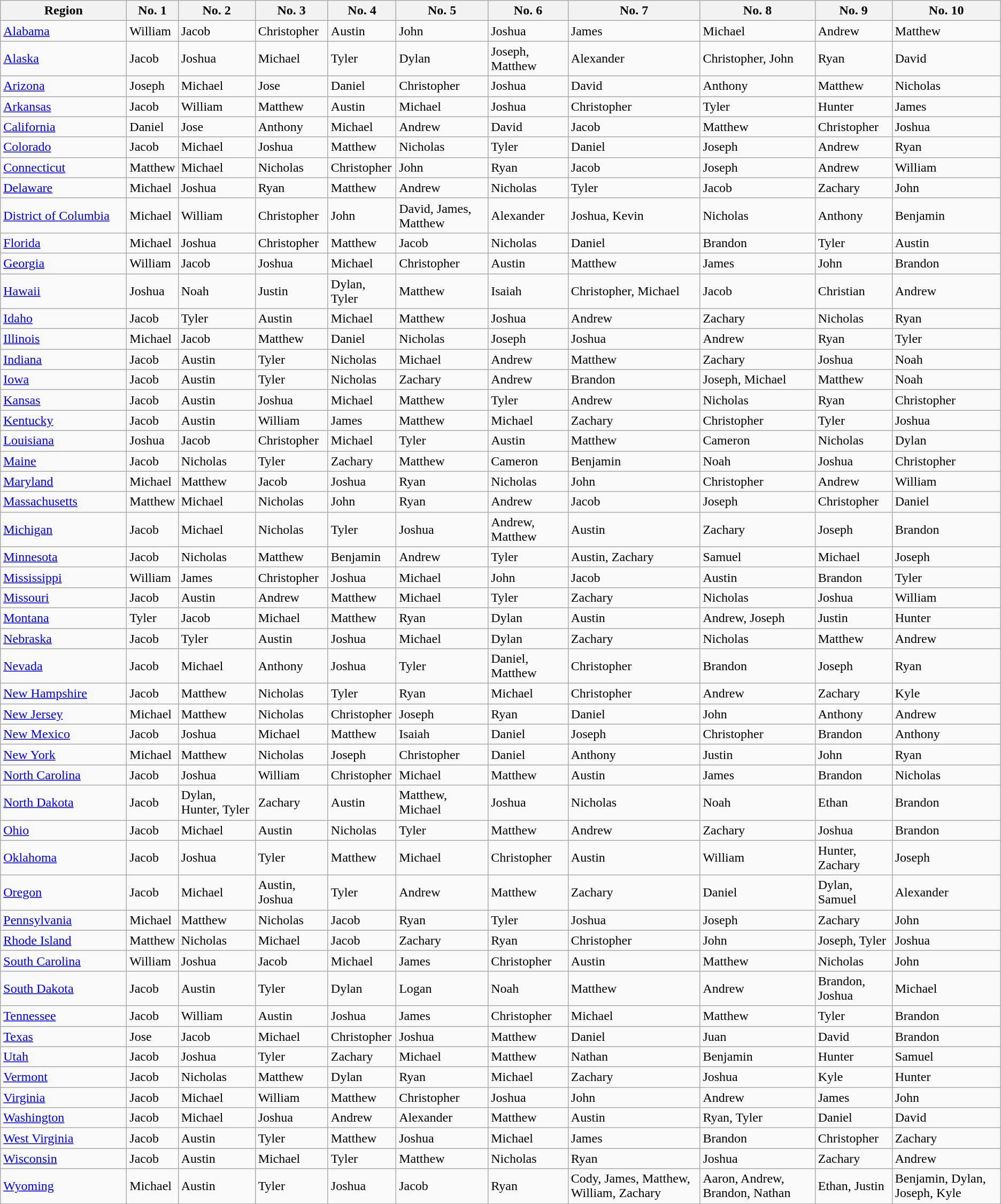<table class="wikitable sortable mw-collapsible" style="min-width:22em">
<tr>
<th width=150>Region</th>
<th>No. 1</th>
<th>No. 2</th>
<th>No. 3</th>
<th>No. 4</th>
<th>No. 5</th>
<th>No. 6</th>
<th>No. 7</th>
<th>No. 8</th>
<th>No. 9</th>
<th>No. 10</th>
</tr>
<tr>
<td><a href='#'>Alabama</a></td>
<td>William</td>
<td>Jacob</td>
<td>Christopher</td>
<td>Austin</td>
<td>John</td>
<td>Joshua</td>
<td>James</td>
<td>Michael</td>
<td>Andrew</td>
<td>Matthew</td>
</tr>
<tr>
<td><a href='#'>Alaska</a></td>
<td>Jacob</td>
<td>Joshua</td>
<td>Michael</td>
<td>Tyler</td>
<td>Dylan</td>
<td>Joseph, Matthew</td>
<td>Alexander</td>
<td>Christopher, John</td>
<td>Ryan</td>
<td>David</td>
</tr>
<tr>
<td><a href='#'>Arizona</a></td>
<td>Joseph</td>
<td>Michael</td>
<td>Jose</td>
<td>Daniel</td>
<td>Christopher</td>
<td>Joshua</td>
<td>David</td>
<td>Anthony</td>
<td>Matthew</td>
<td>Nicholas</td>
</tr>
<tr>
<td><a href='#'>Arkansas</a></td>
<td>Jacob</td>
<td>William</td>
<td>Matthew</td>
<td>Austin</td>
<td>Michael</td>
<td>Joshua</td>
<td>Christopher</td>
<td>Tyler</td>
<td>Hunter</td>
<td>James</td>
</tr>
<tr>
<td><a href='#'>California</a></td>
<td>Daniel</td>
<td>Jose</td>
<td>Anthony</td>
<td>Michael</td>
<td>Andrew</td>
<td>David</td>
<td>Jacob</td>
<td>Matthew</td>
<td>Christopher</td>
<td>Joshua</td>
</tr>
<tr>
<td><a href='#'>Colorado</a></td>
<td>Jacob</td>
<td>Michael</td>
<td>Joshua</td>
<td>Matthew</td>
<td>Nicholas</td>
<td>Tyler</td>
<td>Daniel</td>
<td>Joseph</td>
<td>Andrew</td>
<td>Ryan</td>
</tr>
<tr>
<td><a href='#'>Connecticut</a></td>
<td>Matthew</td>
<td>Michael</td>
<td>Nicholas</td>
<td>Christopher</td>
<td>John</td>
<td>Ryan</td>
<td>Jacob</td>
<td>Joseph</td>
<td>Andrew</td>
<td>William</td>
</tr>
<tr>
<td><a href='#'>Delaware</a></td>
<td>Michael</td>
<td>Joshua</td>
<td>Ryan</td>
<td>Matthew</td>
<td>Andrew</td>
<td>Nicholas</td>
<td>Tyler</td>
<td>Jacob</td>
<td>Zachary</td>
<td>John</td>
</tr>
<tr>
<td><a href='#'>District of Columbia</a></td>
<td>Michael</td>
<td>William</td>
<td>Christopher</td>
<td>John</td>
<td>David, James, Matthew</td>
<td>Alexander</td>
<td>Joshua, Kevin</td>
<td>Nicholas</td>
<td>Anthony</td>
<td>Benjamin</td>
</tr>
<tr>
<td><a href='#'>Florida</a></td>
<td>Michael</td>
<td>Joshua</td>
<td>Christopher</td>
<td>Matthew</td>
<td>Jacob</td>
<td>Nicholas</td>
<td>Daniel</td>
<td>Brandon</td>
<td>Tyler</td>
<td>Austin</td>
</tr>
<tr>
<td><a href='#'>Georgia</a></td>
<td>William</td>
<td>Jacob</td>
<td>Joshua</td>
<td>Michael</td>
<td>Christopher</td>
<td>Austin</td>
<td>Matthew</td>
<td>James</td>
<td>John</td>
<td>Brandon</td>
</tr>
<tr>
<td><a href='#'>Hawaii</a></td>
<td>Joshua</td>
<td>Noah</td>
<td>Justin</td>
<td>Dylan, Tyler</td>
<td>Matthew</td>
<td>Isaiah</td>
<td>Christopher, Michael</td>
<td>Jacob</td>
<td>Christian</td>
<td>Andrew</td>
</tr>
<tr>
<td><a href='#'>Idaho</a></td>
<td>Jacob</td>
<td>Tyler</td>
<td>Austin</td>
<td>Michael</td>
<td>Matthew</td>
<td>Joshua</td>
<td>Andrew</td>
<td>Zachary</td>
<td>Nicholas</td>
<td>Ryan</td>
</tr>
<tr>
<td><a href='#'>Illinois</a></td>
<td>Michael</td>
<td>Jacob</td>
<td>Matthew</td>
<td>Daniel</td>
<td>Nicholas</td>
<td>Joseph</td>
<td>Joshua</td>
<td>Andrew</td>
<td>Ryan</td>
<td>Tyler</td>
</tr>
<tr>
<td><a href='#'>Indiana</a></td>
<td>Jacob</td>
<td>Austin</td>
<td>Tyler</td>
<td>Nicholas</td>
<td>Michael</td>
<td>Andrew</td>
<td>Matthew</td>
<td>Zachary</td>
<td>Joshua</td>
<td>Noah</td>
</tr>
<tr>
<td><a href='#'>Iowa</a></td>
<td>Jacob</td>
<td>Austin</td>
<td>Tyler</td>
<td>Nicholas</td>
<td>Zachary</td>
<td>Andrew</td>
<td>Brandon</td>
<td>Joseph, Michael</td>
<td>Matthew</td>
<td>Noah</td>
</tr>
<tr>
<td><a href='#'>Kansas</a></td>
<td>Jacob</td>
<td>Austin</td>
<td>Joshua</td>
<td>Michael</td>
<td>Matthew</td>
<td>Tyler</td>
<td>Andrew</td>
<td>Nicholas</td>
<td>Ryan</td>
<td>Christopher</td>
</tr>
<tr>
<td><a href='#'>Kentucky</a></td>
<td>Jacob</td>
<td>Austin</td>
<td>William</td>
<td>James</td>
<td>Matthew</td>
<td>Michael</td>
<td>Zachary</td>
<td>Christopher</td>
<td>Tyler</td>
<td>Joshua</td>
</tr>
<tr>
<td><a href='#'>Louisiana</a></td>
<td>Joshua</td>
<td>Jacob</td>
<td>Christopher</td>
<td>Michael</td>
<td>Tyler</td>
<td>Austin</td>
<td>Matthew</td>
<td>Cameron</td>
<td>Nicholas</td>
<td>Dylan</td>
</tr>
<tr>
<td><a href='#'>Maine</a></td>
<td>Jacob</td>
<td>Nicholas</td>
<td>Tyler</td>
<td>Zachary</td>
<td>Matthew</td>
<td>Cameron</td>
<td>Benjamin</td>
<td>Noah</td>
<td>Joshua</td>
<td>Christopher</td>
</tr>
<tr>
<td><a href='#'>Maryland</a></td>
<td>Michael</td>
<td>Matthew</td>
<td>Jacob</td>
<td>Joshua</td>
<td>Ryan</td>
<td>Nicholas</td>
<td>John</td>
<td>Christopher</td>
<td>Andrew</td>
<td>William</td>
</tr>
<tr>
<td><a href='#'>Massachusetts</a></td>
<td>Matthew</td>
<td>Michael</td>
<td>Nicholas</td>
<td>John</td>
<td>Ryan</td>
<td>Andrew</td>
<td>Jacob</td>
<td>Joseph</td>
<td>Christopher</td>
<td>Daniel</td>
</tr>
<tr>
<td><a href='#'>Michigan</a></td>
<td>Jacob</td>
<td>Michael</td>
<td>Nicholas</td>
<td>Tyler</td>
<td>Joshua</td>
<td>Andrew, Matthew</td>
<td>Austin</td>
<td>Zachary</td>
<td>Joseph</td>
<td>Brandon</td>
</tr>
<tr>
<td><a href='#'>Minnesota</a></td>
<td>Jacob</td>
<td>Nicholas</td>
<td>Matthew</td>
<td>Benjamin</td>
<td>Andrew</td>
<td>Tyler</td>
<td>Austin, Zachary</td>
<td>Samuel</td>
<td>Michael</td>
<td>Joseph</td>
</tr>
<tr>
<td><a href='#'>Mississippi</a></td>
<td>William</td>
<td>James</td>
<td>Christopher</td>
<td>Joshua</td>
<td>Michael</td>
<td>John</td>
<td>Jacob</td>
<td>Austin</td>
<td>Brandon</td>
<td>Tyler</td>
</tr>
<tr>
<td><a href='#'>Missouri</a></td>
<td>Jacob</td>
<td>Austin</td>
<td>Andrew</td>
<td>Matthew</td>
<td>Michael</td>
<td>Tyler</td>
<td>Zachary</td>
<td>Nicholas</td>
<td>Joshua</td>
<td>William</td>
</tr>
<tr>
<td><a href='#'>Montana</a></td>
<td>Tyler</td>
<td>Jacob</td>
<td>Michael</td>
<td>Matthew</td>
<td>Ryan</td>
<td>Dylan</td>
<td>Austin</td>
<td>Andrew, Joseph</td>
<td>Justin</td>
<td>Hunter</td>
</tr>
<tr>
<td><a href='#'>Nebraska</a></td>
<td>Jacob</td>
<td>Tyler</td>
<td>Austin</td>
<td>Joshua</td>
<td>Michael</td>
<td>Dylan</td>
<td>Zachary</td>
<td>Nicholas</td>
<td>Matthew</td>
<td>Andrew</td>
</tr>
<tr>
<td><a href='#'>Nevada</a></td>
<td>Jacob</td>
<td>Michael</td>
<td>Anthony</td>
<td>Joshua</td>
<td>Tyler</td>
<td>Daniel, Matthew</td>
<td>Christopher</td>
<td>Brandon</td>
<td>Joseph</td>
<td>Ryan</td>
</tr>
<tr>
<td><a href='#'>New Hampshire</a></td>
<td>Jacob</td>
<td>Matthew</td>
<td>Nicholas</td>
<td>Tyler</td>
<td>Ryan</td>
<td>Michael</td>
<td>Christopher</td>
<td>Andrew</td>
<td>Zachary</td>
<td>Kyle</td>
</tr>
<tr>
<td><a href='#'>New Jersey</a></td>
<td>Michael</td>
<td>Matthew</td>
<td>Nicholas</td>
<td>Christopher</td>
<td>Joseph</td>
<td>Ryan</td>
<td>Daniel</td>
<td>John</td>
<td>Anthony</td>
<td>Andrew</td>
</tr>
<tr>
<td><a href='#'>New Mexico</a></td>
<td>Jacob</td>
<td>Joshua</td>
<td>Michael</td>
<td>Matthew</td>
<td>Isaiah</td>
<td>Daniel</td>
<td>Joseph</td>
<td>Christopher</td>
<td>Brandon</td>
<td>Anthony</td>
</tr>
<tr>
<td><a href='#'>New York</a></td>
<td>Michael</td>
<td>Matthew</td>
<td>Nicholas</td>
<td>Joseph</td>
<td>Christopher</td>
<td>Daniel</td>
<td>Anthony</td>
<td>Justin</td>
<td>John</td>
<td>Ryan</td>
</tr>
<tr>
<td><a href='#'>North Carolina</a></td>
<td>Jacob</td>
<td>Joshua</td>
<td>William</td>
<td>Christopher</td>
<td>Michael</td>
<td>Matthew</td>
<td>Austin</td>
<td>James</td>
<td>Brandon</td>
<td>Nicholas</td>
</tr>
<tr>
<td><a href='#'>North Dakota</a></td>
<td>Jacob</td>
<td>Dylan, Hunter, Tyler</td>
<td>Zachary</td>
<td>Austin</td>
<td>Matthew, Michael</td>
<td>Joshua</td>
<td>Nicholas</td>
<td>Noah</td>
<td>Ethan</td>
<td>Brandon</td>
</tr>
<tr>
<td><a href='#'>Ohio</a></td>
<td>Jacob</td>
<td>Michael</td>
<td>Austin</td>
<td>Nicholas</td>
<td>Tyler</td>
<td>Matthew</td>
<td>Andrew</td>
<td>Zachary</td>
<td>Joshua</td>
<td>Brandon</td>
</tr>
<tr>
<td><a href='#'>Oklahoma</a></td>
<td>Jacob</td>
<td>Joshua</td>
<td>Tyler</td>
<td>Matthew</td>
<td>Michael</td>
<td>Christopher</td>
<td>Austin</td>
<td>William</td>
<td>Hunter, Zachary</td>
<td>Joseph</td>
</tr>
<tr>
<td><a href='#'>Oregon</a></td>
<td>Jacob</td>
<td>Michael</td>
<td>Austin, Joshua</td>
<td>Tyler</td>
<td>Andrew</td>
<td>Matthew</td>
<td>Zachary</td>
<td>Daniel</td>
<td>Dylan, Samuel</td>
<td>Alexander</td>
</tr>
<tr>
<td><a href='#'>Pennsylvania</a></td>
<td>Michael</td>
<td>Matthew</td>
<td>Nicholas</td>
<td>Jacob</td>
<td>Ryan</td>
<td>Tyler</td>
<td>Joshua</td>
<td>Joseph</td>
<td>Zachary</td>
<td>John</td>
</tr>
<tr>
<td><a href='#'>Rhode Island</a></td>
<td>Matthew</td>
<td>Nicholas</td>
<td>Michael</td>
<td>Jacob</td>
<td>Zachary</td>
<td>Ryan</td>
<td>Christopher</td>
<td>John</td>
<td>Joseph, Tyler</td>
<td>Joshua</td>
</tr>
<tr>
<td><a href='#'>South Carolina</a></td>
<td>William</td>
<td>Joshua</td>
<td>Jacob</td>
<td>Michael</td>
<td>James</td>
<td>Christopher</td>
<td>Austin</td>
<td>Matthew</td>
<td>Nicholas</td>
<td>John</td>
</tr>
<tr>
<td><a href='#'>South Dakota</a></td>
<td>Jacob</td>
<td>Austin</td>
<td>Tyler</td>
<td>Dylan</td>
<td>Logan</td>
<td>Noah</td>
<td>Matthew</td>
<td>Andrew</td>
<td>Brandon, Joshua</td>
<td>Michael</td>
</tr>
<tr>
<td><a href='#'>Tennessee</a></td>
<td>Jacob</td>
<td>William</td>
<td>Austin</td>
<td>Joshua</td>
<td>James</td>
<td>Christopher</td>
<td>Michael</td>
<td>Matthew</td>
<td>Tyler</td>
<td>Brandon</td>
</tr>
<tr>
<td><a href='#'>Texas</a></td>
<td>Jose</td>
<td>Jacob</td>
<td>Michael</td>
<td>Christopher</td>
<td>Joshua</td>
<td>Matthew</td>
<td>Daniel</td>
<td>Juan</td>
<td>David</td>
<td>Brandon</td>
</tr>
<tr>
<td><a href='#'>Utah</a></td>
<td>Jacob</td>
<td>Joshua</td>
<td>Tyler</td>
<td>Zachary</td>
<td>Michael</td>
<td>Matthew</td>
<td>Nathan</td>
<td>Benjamin</td>
<td>Hunter</td>
<td>Samuel</td>
</tr>
<tr>
<td><a href='#'>Vermont</a></td>
<td>Jacob</td>
<td>Nicholas</td>
<td>Matthew</td>
<td>Dylan</td>
<td>Ryan</td>
<td>Michael</td>
<td>Zachary</td>
<td>Joshua</td>
<td>Kyle</td>
<td>Hunter</td>
</tr>
<tr>
<td><a href='#'>Virginia</a></td>
<td>Jacob</td>
<td>Michael</td>
<td>William</td>
<td>Matthew</td>
<td>Christopher</td>
<td>Joshua</td>
<td>John</td>
<td>Andrew</td>
<td>James</td>
<td>John</td>
</tr>
<tr>
<td><a href='#'>Washington</a></td>
<td>Jacob</td>
<td>Michael</td>
<td>Joshua</td>
<td>Andrew</td>
<td>Alexander</td>
<td>Matthew</td>
<td>Austin</td>
<td>Ryan, Tyler</td>
<td>Daniel</td>
<td>David</td>
</tr>
<tr>
<td><a href='#'>West Virginia</a></td>
<td>Jacob</td>
<td>Austin</td>
<td>Tyler</td>
<td>Matthew</td>
<td>Joshua</td>
<td>Michael</td>
<td>James</td>
<td>Brandon</td>
<td>Christopher</td>
<td>Zachary</td>
</tr>
<tr>
<td><a href='#'>Wisconsin</a></td>
<td>Jacob</td>
<td>Austin</td>
<td>Michael</td>
<td>Tyler</td>
<td>Matthew</td>
<td>Nicholas</td>
<td>Ryan</td>
<td>Joshua</td>
<td>Zachary</td>
<td>Andrew</td>
</tr>
<tr>
<td><a href='#'>Wyoming</a></td>
<td>Michael</td>
<td>Austin</td>
<td>Tyler</td>
<td>Joshua</td>
<td>Jacob</td>
<td>Ryan</td>
<td>Cody, James, Matthew, William, Zachary</td>
<td>Aaron, Andrew, Brandon, Nathan</td>
<td>Ethan, Justin</td>
<td>Benjamin, Dylan, Joseph, Kyle</td>
</tr>
<tr>
</tr>
</table>
